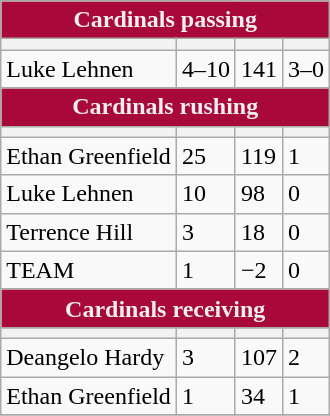<table class="wikitable plainrowheaders">
<tr>
<th colspan="6" style="background:#a8083a; color:#f0efef">Cardinals passing</th>
</tr>
<tr>
<th scope="col"></th>
<th scope="col"></th>
<th scope="col"></th>
<th scope="col"></th>
</tr>
<tr>
<td>Luke Lehnen</td>
<td>4–10</td>
<td>141</td>
<td>3–0</td>
</tr>
<tr>
<th colspan="6" style="background:#a8083a; color:#f0efef">Cardinals rushing</th>
</tr>
<tr>
<th scope="col"></th>
<th scope="col"></th>
<th scope="col"></th>
<th scope="col"></th>
</tr>
<tr>
<td>Ethan Greenfield</td>
<td>25</td>
<td>119</td>
<td>1</td>
</tr>
<tr>
<td>Luke Lehnen</td>
<td>10</td>
<td>98</td>
<td>0</td>
</tr>
<tr>
<td>Terrence Hill</td>
<td>3</td>
<td>18</td>
<td>0</td>
</tr>
<tr>
<td>TEAM</td>
<td>1</td>
<td>−2</td>
<td>0</td>
</tr>
<tr>
<th colspan="6" style="background:#a8083a; color:#f0efef">Cardinals receiving</th>
</tr>
<tr>
</tr>
<tr>
<th scope="col"></th>
<th scope="col"></th>
<th scope="col"></th>
<th scope="col"></th>
</tr>
<tr>
<td>Deangelo Hardy</td>
<td>3</td>
<td>107</td>
<td>2</td>
</tr>
<tr>
<td>Ethan Greenfield</td>
<td>1</td>
<td>34</td>
<td>1</td>
</tr>
<tr>
</tr>
</table>
